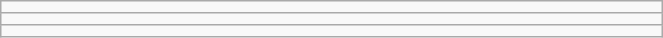<table class="wikitable" style=" text-align:center; font-size:110%;" width="35%">
<tr>
<td></td>
</tr>
<tr>
<td></td>
</tr>
<tr>
<td></td>
</tr>
</table>
